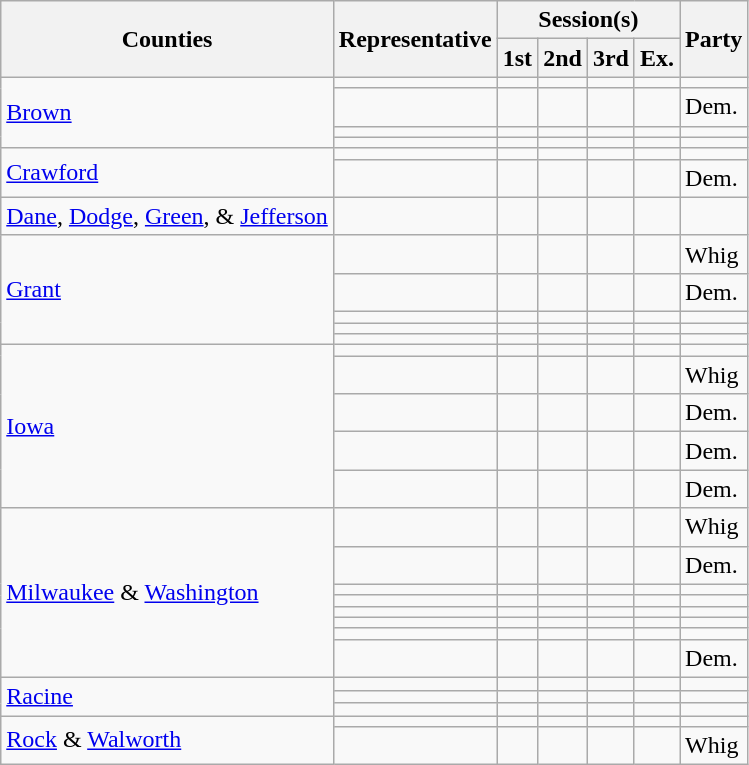<table class="wikitable sortable">
<tr>
<th rowspan="2">Counties</th>
<th rowspan="2">Representative</th>
<th colspan="4">Session(s)</th>
<th rowspan="2">Party</th>
</tr>
<tr>
<th>1st</th>
<th>2nd</th>
<th>3rd</th>
<th>Ex.</th>
</tr>
<tr>
<td rowspan="4"><a href='#'>Brown</a></td>
<td></td>
<td></td>
<td></td>
<td></td>
<td></td>
<td></td>
</tr>
<tr>
<td></td>
<td></td>
<td></td>
<td></td>
<td></td>
<td>Dem.</td>
</tr>
<tr>
<td></td>
<td></td>
<td></td>
<td></td>
<td></td>
<td></td>
</tr>
<tr>
<td></td>
<td></td>
<td></td>
<td></td>
<td></td>
<td></td>
</tr>
<tr>
<td rowspan="2"><a href='#'>Crawford</a></td>
<td></td>
<td></td>
<td></td>
<td></td>
<td></td>
<td></td>
</tr>
<tr>
<td></td>
<td></td>
<td></td>
<td></td>
<td></td>
<td>Dem.</td>
</tr>
<tr>
<td><a href='#'>Dane</a>, <a href='#'>Dodge</a>, <a href='#'>Green</a>, & <a href='#'>Jefferson</a></td>
<td></td>
<td></td>
<td></td>
<td></td>
<td></td>
<td></td>
</tr>
<tr>
<td rowspan="5"><a href='#'>Grant</a></td>
<td></td>
<td></td>
<td></td>
<td></td>
<td></td>
<td>Whig</td>
</tr>
<tr>
<td></td>
<td></td>
<td></td>
<td></td>
<td></td>
<td>Dem.</td>
</tr>
<tr>
<td></td>
<td></td>
<td></td>
<td></td>
<td></td>
<td></td>
</tr>
<tr>
<td></td>
<td></td>
<td></td>
<td></td>
<td></td>
<td></td>
</tr>
<tr>
<td></td>
<td></td>
<td></td>
<td></td>
<td></td>
<td></td>
</tr>
<tr>
<td rowspan="5"><a href='#'>Iowa</a></td>
<td></td>
<td></td>
<td></td>
<td></td>
<td></td>
<td></td>
</tr>
<tr>
<td></td>
<td></td>
<td></td>
<td></td>
<td></td>
<td>Whig</td>
</tr>
<tr>
<td></td>
<td></td>
<td></td>
<td></td>
<td></td>
<td>Dem.</td>
</tr>
<tr>
<td></td>
<td></td>
<td></td>
<td></td>
<td></td>
<td>Dem.</td>
</tr>
<tr>
<td></td>
<td></td>
<td></td>
<td></td>
<td></td>
<td>Dem.</td>
</tr>
<tr>
<td rowspan="8"><a href='#'>Milwaukee</a> & <a href='#'>Washington</a></td>
<td></td>
<td></td>
<td></td>
<td></td>
<td></td>
<td>Whig</td>
</tr>
<tr>
<td></td>
<td></td>
<td></td>
<td></td>
<td></td>
<td>Dem.</td>
</tr>
<tr>
<td></td>
<td></td>
<td></td>
<td></td>
<td></td>
<td></td>
</tr>
<tr>
<td></td>
<td></td>
<td></td>
<td></td>
<td></td>
<td></td>
</tr>
<tr>
<td></td>
<td></td>
<td></td>
<td></td>
<td></td>
<td></td>
</tr>
<tr>
<td></td>
<td></td>
<td></td>
<td></td>
<td></td>
<td></td>
</tr>
<tr>
<td></td>
<td></td>
<td></td>
<td></td>
<td></td>
<td></td>
</tr>
<tr>
<td></td>
<td></td>
<td></td>
<td></td>
<td></td>
<td>Dem.</td>
</tr>
<tr>
<td rowspan="3"><a href='#'>Racine</a></td>
<td></td>
<td></td>
<td></td>
<td></td>
<td></td>
<td></td>
</tr>
<tr>
<td></td>
<td></td>
<td></td>
<td></td>
<td></td>
<td></td>
</tr>
<tr>
<td></td>
<td></td>
<td></td>
<td></td>
<td></td>
<td></td>
</tr>
<tr>
<td rowspan="2"><a href='#'>Rock</a> & <a href='#'>Walworth</a></td>
<td></td>
<td></td>
<td></td>
<td></td>
<td></td>
<td></td>
</tr>
<tr>
<td></td>
<td></td>
<td></td>
<td></td>
<td></td>
<td>Whig</td>
</tr>
</table>
